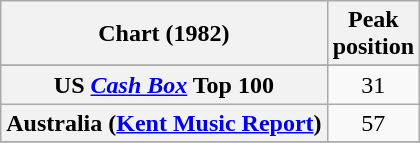<table class="wikitable sortable plainrowheaders">
<tr>
<th>Chart (1982)</th>
<th>Peak<br>position</th>
</tr>
<tr>
</tr>
<tr>
</tr>
<tr>
<th scope="row">US <a href='#'><em>Cash Box</em></a> Top 100</th>
<td align="center">31</td>
</tr>
<tr>
<th scope="row">Australia (<a href='#'>Kent Music Report</a>)</th>
<td align="center">57</td>
</tr>
<tr>
</tr>
</table>
